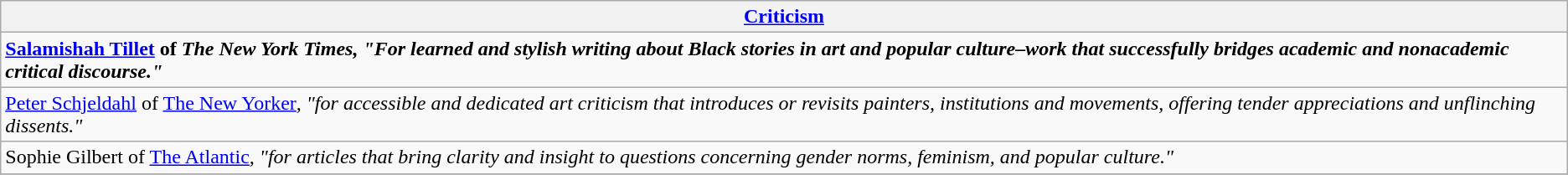<table class="wikitable" style="float:left; float:none;">
<tr>
<th><a href='#'>Criticism</a></th>
</tr>
<tr>
<td><strong><a href='#'>Salamishah Tillet</a> of <em>The New York Times<strong><em>, "For learned and stylish writing about Black stories in art and popular culture–work that successfully bridges academic and nonacademic critical discourse."</td>
</tr>
<tr>
<td><a href='#'>Peter Schjeldahl</a> of </em><a href='#'>The New Yorker</a><em>, "for accessible and dedicated art criticism that introduces or revisits painters, institutions and movements, offering tender appreciations and unflinching dissents."</td>
</tr>
<tr>
<td>Sophie Gilbert of </em><a href='#'>The Atlantic</a><em>, "for articles that bring clarity and insight to questions concerning gender norms, feminism, and popular culture."</td>
</tr>
<tr>
</tr>
</table>
